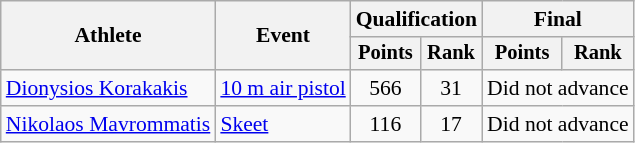<table class="wikitable" style="text-align:center; font-size:90%">
<tr>
<th rowspan=2>Athlete</th>
<th rowspan=2>Event</th>
<th colspan=2>Qualification</th>
<th colspan=2>Final</th>
</tr>
<tr style="font-size:95%">
<th>Points</th>
<th>Rank</th>
<th>Points</th>
<th>Rank</th>
</tr>
<tr>
<td align=left><a href='#'>Dionysios Korakakis</a></td>
<td align=left><a href='#'>10 m air pistol</a></td>
<td>566</td>
<td>31</td>
<td colspan=2>Did not advance</td>
</tr>
<tr>
<td align=left><a href='#'>Nikolaos Mavrommatis</a></td>
<td align=left><a href='#'>Skeet</a></td>
<td>116</td>
<td>17</td>
<td colspan=2>Did not advance</td>
</tr>
</table>
